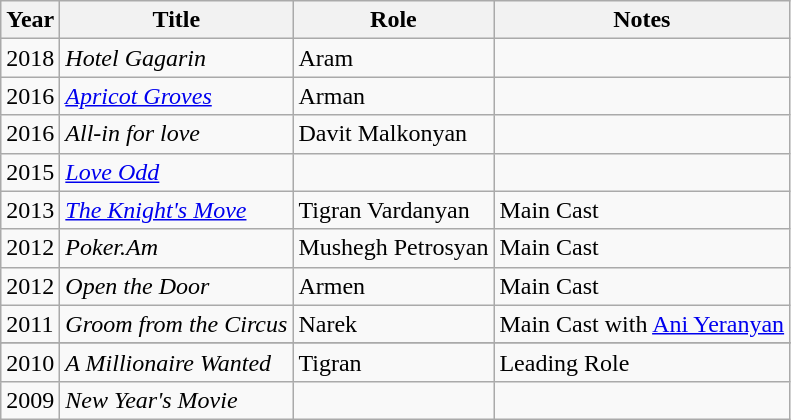<table class="wikitable sortable plainrowheaders">
<tr>
<th>Year</th>
<th>Title</th>
<th>Role</th>
<th class="unsortable">Notes</th>
</tr>
<tr>
<td>2018</td>
<td><em>Hotel Gagarin</em></td>
<td>Aram</td>
<td></td>
</tr>
<tr>
<td>2016</td>
<td><em><a href='#'>Apricot Groves</a></em></td>
<td>Arman</td>
<td></td>
</tr>
<tr>
<td>2016</td>
<td><em>All-in for love </em></td>
<td>Davit Malkonyan</td>
<td></td>
</tr>
<tr>
<td>2015</td>
<td><em><a href='#'>Love Odd</a></em></td>
<td></td>
<td></td>
</tr>
<tr>
<td>2013</td>
<td><em><a href='#'>The Knight's Move</a></em></td>
<td>Tigran Vardanyan</td>
<td>Main Cast</td>
</tr>
<tr>
<td>2012</td>
<td><em>Poker.Am</em></td>
<td>Mushegh Petrosyan</td>
<td>Main Cast</td>
</tr>
<tr>
<td>2012</td>
<td><em>Open the Door</em></td>
<td>Armen</td>
<td>Main Cast</td>
</tr>
<tr>
<td>2011</td>
<td><em>Groom from the Circus</em></td>
<td>Narek</td>
<td>Main Cast with <a href='#'>Ani Yeranyan</a></td>
</tr>
<tr>
</tr>
<tr>
<td>2010</td>
<td><em>A Millionaire Wanted</em></td>
<td>Tigran</td>
<td>Leading Role</td>
</tr>
<tr>
<td>2009</td>
<td><em>New Year's Movie</em></td>
<td></td>
<td></td>
</tr>
</table>
